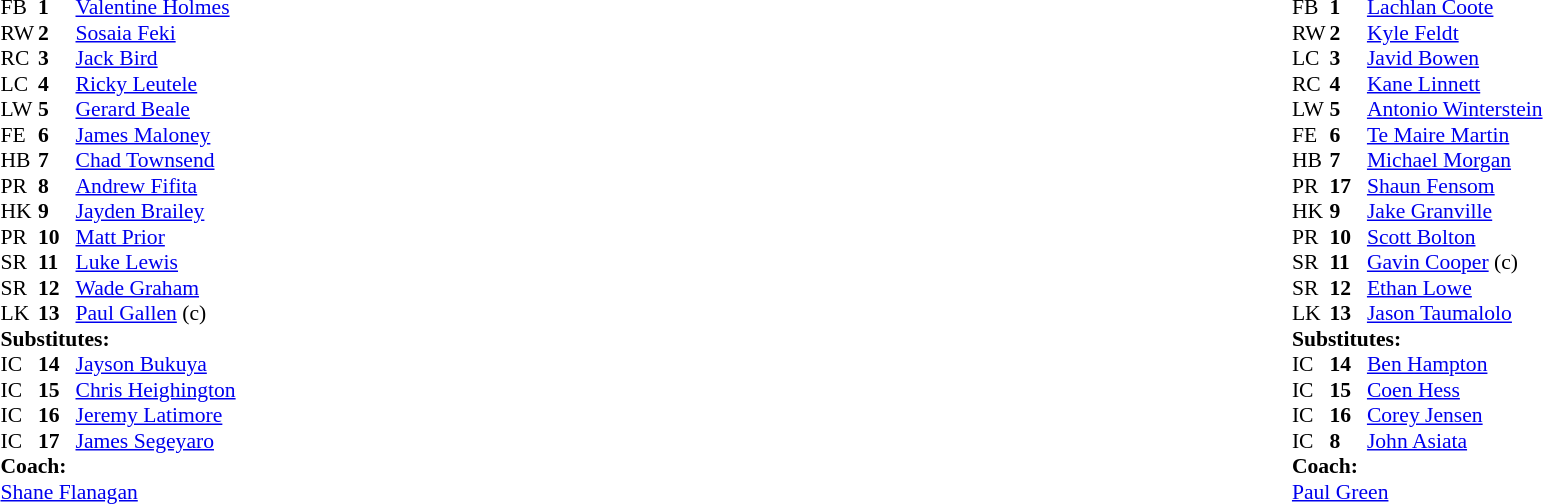<table width="100%" class="mw-collapsible mw-collapsed">
<tr>
<td valign="top" width="50%"><br><table cellspacing="0" cellpadding="0" style="font-size: 90%">
<tr>
<th width="25"></th>
<th width="25"></th>
</tr>
<tr>
<td>FB</td>
<td><strong>1</strong></td>
<td><a href='#'>Valentine Holmes</a></td>
</tr>
<tr>
<td>RW</td>
<td><strong>2</strong></td>
<td><a href='#'>Sosaia Feki</a></td>
</tr>
<tr>
<td>RC</td>
<td><strong>3</strong></td>
<td><a href='#'>Jack Bird</a></td>
</tr>
<tr>
<td>LC</td>
<td><strong>4</strong></td>
<td><a href='#'>Ricky Leutele</a></td>
</tr>
<tr>
<td>LW</td>
<td><strong>5</strong></td>
<td><a href='#'>Gerard Beale</a></td>
</tr>
<tr>
<td>FE</td>
<td><strong>6</strong></td>
<td><a href='#'>James Maloney</a></td>
</tr>
<tr>
<td>HB</td>
<td><strong>7</strong></td>
<td><a href='#'>Chad Townsend</a></td>
</tr>
<tr>
<td>PR</td>
<td><strong>8</strong></td>
<td><a href='#'>Andrew Fifita</a></td>
</tr>
<tr>
<td>HK</td>
<td><strong>9</strong></td>
<td><a href='#'>Jayden Brailey</a></td>
</tr>
<tr>
<td>PR</td>
<td><strong>10</strong></td>
<td><a href='#'>Matt Prior</a></td>
</tr>
<tr>
<td>SR</td>
<td><strong>11</strong></td>
<td><a href='#'>Luke Lewis</a></td>
</tr>
<tr>
<td>SR</td>
<td><strong>12</strong></td>
<td><a href='#'>Wade Graham</a></td>
</tr>
<tr>
<td>LK</td>
<td><strong>13</strong></td>
<td><a href='#'>Paul Gallen</a> (c)</td>
</tr>
<tr>
<td colspan="3"><strong>Substitutes:</strong></td>
</tr>
<tr>
<td>IC</td>
<td><strong>14</strong></td>
<td><a href='#'>Jayson Bukuya</a></td>
</tr>
<tr>
<td>IC</td>
<td><strong>15</strong></td>
<td><a href='#'>Chris Heighington</a></td>
</tr>
<tr>
<td>IC</td>
<td><strong>16</strong></td>
<td><a href='#'>Jeremy Latimore</a></td>
</tr>
<tr>
<td>IC</td>
<td><strong>17</strong></td>
<td><a href='#'>James Segeyaro</a></td>
</tr>
<tr>
<td colspan="3"><strong>Coach:</strong></td>
</tr>
<tr>
<td colspan="4"><a href='#'>Shane Flanagan</a></td>
</tr>
</table>
</td>
<td valign="top" width="50%"><br><table cellspacing="0" cellpadding="0" align="center" style="font-size: 90%">
<tr>
<th width="25"></th>
<th width="25"></th>
</tr>
<tr>
<td>FB</td>
<td><strong>1</strong></td>
<td><a href='#'>Lachlan Coote</a></td>
</tr>
<tr>
<td>RW</td>
<td><strong>2</strong></td>
<td><a href='#'>Kyle Feldt</a></td>
</tr>
<tr>
<td>LC</td>
<td><strong>3</strong></td>
<td><a href='#'>Javid Bowen</a></td>
</tr>
<tr>
<td>RC</td>
<td><strong>4</strong></td>
<td><a href='#'>Kane Linnett</a></td>
</tr>
<tr>
<td>LW</td>
<td><strong>5</strong></td>
<td><a href='#'>Antonio Winterstein</a></td>
</tr>
<tr>
<td>FE</td>
<td><strong>6</strong></td>
<td><a href='#'>Te Maire Martin</a></td>
</tr>
<tr>
<td>HB</td>
<td><strong>7</strong></td>
<td><a href='#'>Michael Morgan</a></td>
</tr>
<tr>
<td>PR</td>
<td><strong>17</strong></td>
<td><a href='#'>Shaun Fensom</a></td>
</tr>
<tr>
<td>HK</td>
<td><strong>9</strong></td>
<td><a href='#'>Jake Granville</a></td>
</tr>
<tr>
<td>PR</td>
<td><strong>10</strong></td>
<td><a href='#'>Scott Bolton</a></td>
</tr>
<tr>
<td>SR</td>
<td><strong>11</strong></td>
<td><a href='#'>Gavin Cooper</a> (c)</td>
</tr>
<tr>
<td>SR</td>
<td><strong>12</strong></td>
<td><a href='#'>Ethan Lowe</a></td>
</tr>
<tr>
<td>LK</td>
<td><strong>13</strong></td>
<td><a href='#'>Jason Taumalolo</a></td>
</tr>
<tr>
<td colspan="3"><strong>Substitutes:</strong></td>
</tr>
<tr>
<td>IC</td>
<td><strong>14</strong></td>
<td><a href='#'>Ben Hampton</a></td>
</tr>
<tr>
<td>IC</td>
<td><strong>15</strong></td>
<td><a href='#'>Coen Hess</a></td>
</tr>
<tr>
<td>IC</td>
<td><strong>16</strong></td>
<td><a href='#'>Corey Jensen</a></td>
</tr>
<tr>
<td>IC</td>
<td><strong>8</strong></td>
<td><a href='#'>John Asiata</a></td>
</tr>
<tr>
<td colspan="3"><strong>Coach:</strong></td>
</tr>
<tr>
<td colspan="4"><a href='#'>Paul Green</a></td>
</tr>
</table>
</td>
</tr>
</table>
